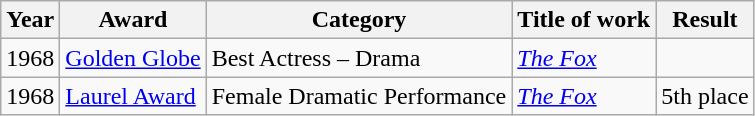<table class="wikitable sortable">
<tr>
<th>Year</th>
<th>Award</th>
<th>Category</th>
<th>Title of work</th>
<th>Result</th>
</tr>
<tr>
<td>1968</td>
<td><a href='#'>Golden Globe</a></td>
<td>Best Actress – Drama</td>
<td><em><a href='#'>The Fox</a></em></td>
<td></td>
</tr>
<tr>
<td>1968</td>
<td><a href='#'>Laurel Award</a></td>
<td>Female Dramatic Performance</td>
<td><em><a href='#'>The Fox</a></em></td>
<td>5th place</td>
</tr>
</table>
